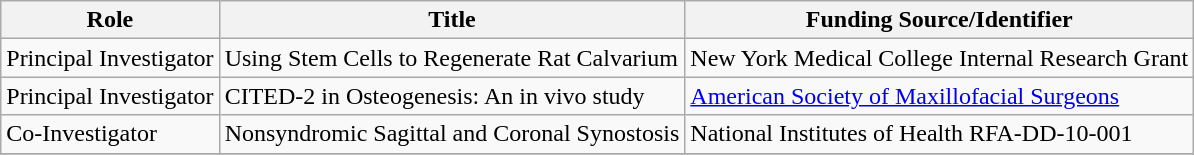<table class=wikitable>
<tr>
<th>Role</th>
<th>Title</th>
<th>Funding Source/Identifier</th>
</tr>
<tr>
<td>Principal Investigator</td>
<td>Using Stem Cells to Regenerate Rat Calvarium</td>
<td>New York Medical College Internal Research Grant</td>
</tr>
<tr>
<td>Principal Investigator</td>
<td>CITED-2 in Osteogenesis: An in vivo study</td>
<td><a href='#'>American Society of Maxillofacial Surgeons</a></td>
</tr>
<tr>
<td>Co-Investigator</td>
<td>Nonsyndromic Sagittal and Coronal Synostosis</td>
<td>National Institutes of Health RFA-DD-10-001</td>
</tr>
<tr>
</tr>
</table>
